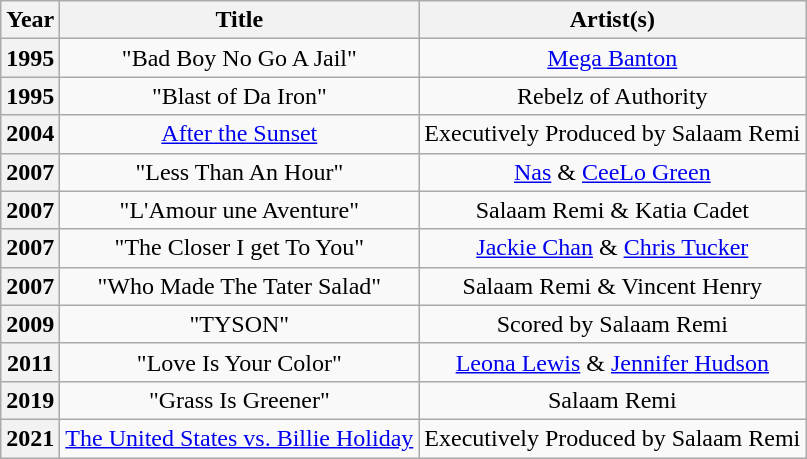<table class="wikitable plainrowheaders" style="text-align:center;">
<tr>
<th scope="col">Year</th>
<th scope="col">Title</th>
<th scope="col">Artist(s)</th>
</tr>
<tr>
<th scope="row"><strong>1995</strong></th>
<td>"Bad Boy No Go A Jail"<br> </td>
<td><a href='#'>Mega Banton</a></td>
</tr>
<tr>
<th scope="row"><strong>1995</strong></th>
<td>"Blast of Da Iron"<br> </td>
<td>Rebelz of Authority<br> </td>
</tr>
<tr>
<th scope="row"><strong>2004</strong></th>
<td><a href='#'>After the Sunset</a></td>
<td>Executively Produced by Salaam Remi</td>
</tr>
<tr>
<th scope="row"><strong>2007</strong></th>
<td>"Less Than An Hour"<br> </td>
<td><a href='#'>Nas</a> & <a href='#'>CeeLo Green</a></td>
</tr>
<tr>
<th scope="row"><strong>2007</strong></th>
<td>"L'Amour une Aventure"<br> </td>
<td>Salaam Remi & Katia Cadet</td>
</tr>
<tr>
<th scope="row"><strong>2007</strong></th>
<td>"The Closer I get To You"<br> </td>
<td><a href='#'>Jackie Chan</a> & <a href='#'>Chris Tucker</a></td>
</tr>
<tr>
<th scope="row"><strong>2007</strong></th>
<td>"Who Made The Tater Salad"<br> </td>
<td>Salaam Remi & Vincent Henry</td>
</tr>
<tr>
<th scope="row"><strong>2009</strong></th>
<td>"TYSON"</td>
<td>Scored by Salaam Remi</td>
</tr>
<tr>
<th scope="row"><strong>2011</strong></th>
<td>"Love Is Your Color"<br> </td>
<td><a href='#'>Leona Lewis</a> & <a href='#'>Jennifer Hudson</a></td>
</tr>
<tr>
<th scope="row"><strong>2019</strong></th>
<td>"Grass Is Greener"<br> </td>
<td>Salaam Remi</td>
</tr>
<tr>
<th>2021</th>
<td><a href='#'>The United States vs. Billie Holiday</a></td>
<td>Executively Produced by Salaam Remi</td>
</tr>
</table>
